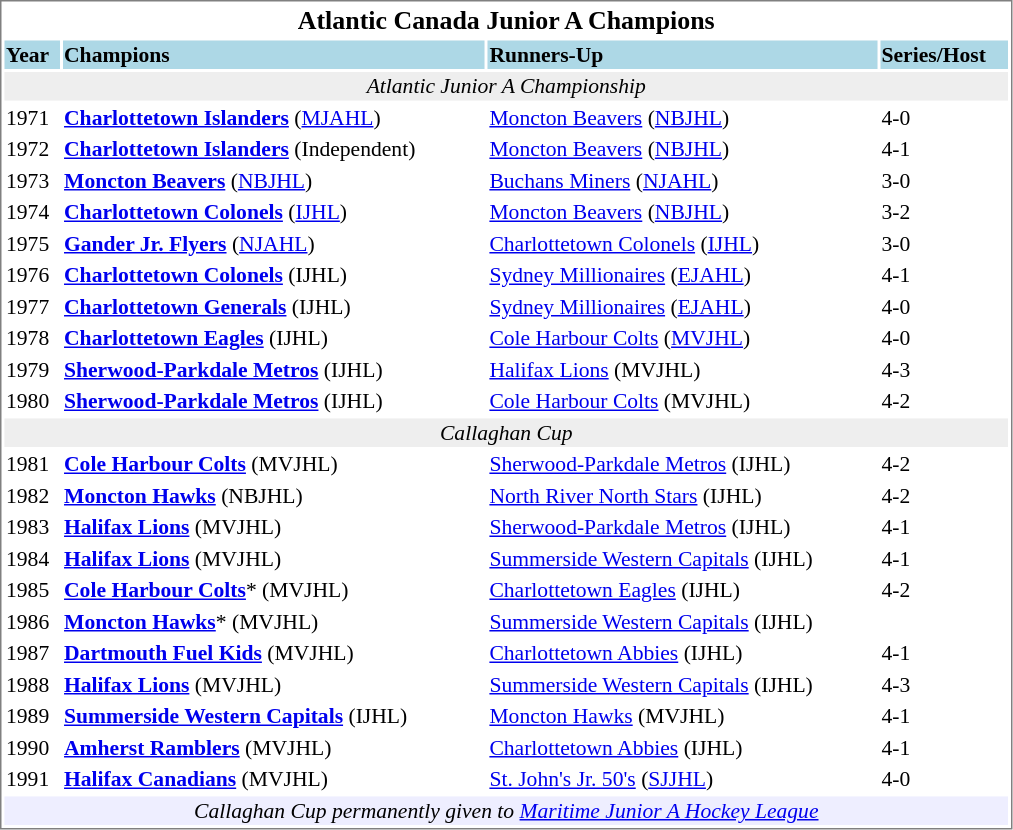<table cellpadding="0">
<tr align="left" style="vertical-align: top">
<td></td>
<td><br><table cellpadding="1" width="675px" style="font-size: 90%; border: 1px solid gray;">
<tr align="center" style="font-size: larger;">
<td colspan=5><strong>Atlantic Canada Junior A Champions</strong></td>
</tr>
<tr style="background:lightblue;">
<td><strong>Year</strong></td>
<td><strong>Champions</strong></td>
<td><strong>Runners-Up</strong></td>
<td><strong>Series/Host</strong></td>
</tr>
<tr align="center" bgcolor="#eeeeee">
<td colspan="4"><em>Atlantic Junior A Championship</em></td>
</tr>
<tr>
<td>1971</td>
<td><strong><a href='#'>Charlottetown Islanders</a></strong> (<a href='#'>MJAHL</a>)</td>
<td><a href='#'>Moncton Beavers</a> (<a href='#'>NBJHL</a>)</td>
<td>4-0</td>
</tr>
<tr>
<td>1972</td>
<td><strong><a href='#'>Charlottetown Islanders</a></strong> (Independent)</td>
<td><a href='#'>Moncton Beavers</a> (<a href='#'>NBJHL</a>)</td>
<td>4-1</td>
</tr>
<tr>
<td>1973</td>
<td><strong><a href='#'>Moncton Beavers</a></strong> (<a href='#'>NBJHL</a>)</td>
<td><a href='#'>Buchans Miners</a> (<a href='#'>NJAHL</a>)</td>
<td>3-0</td>
</tr>
<tr>
<td>1974</td>
<td><strong><a href='#'>Charlottetown Colonels</a></strong> (<a href='#'>IJHL</a>)</td>
<td><a href='#'>Moncton Beavers</a> (<a href='#'>NBJHL</a>)</td>
<td>3-2</td>
</tr>
<tr>
<td>1975</td>
<td><strong><a href='#'>Gander Jr. Flyers</a></strong> (<a href='#'>NJAHL</a>)</td>
<td><a href='#'>Charlottetown Colonels</a> (<a href='#'>IJHL</a>)</td>
<td>3-0</td>
</tr>
<tr>
<td>1976</td>
<td><strong><a href='#'>Charlottetown Colonels</a></strong> (IJHL)</td>
<td><a href='#'>Sydney Millionaires</a> (<a href='#'>EJAHL</a>)</td>
<td>4-1</td>
</tr>
<tr>
<td>1977</td>
<td><strong><a href='#'>Charlottetown Generals</a></strong> (IJHL)</td>
<td><a href='#'>Sydney Millionaires</a> (<a href='#'>EJAHL</a>)</td>
<td>4-0</td>
</tr>
<tr>
<td>1978</td>
<td><strong><a href='#'>Charlottetown Eagles</a></strong> (IJHL)</td>
<td><a href='#'>Cole Harbour Colts</a> (<a href='#'>MVJHL</a>)</td>
<td>4-0</td>
</tr>
<tr>
<td>1979</td>
<td><strong><a href='#'>Sherwood-Parkdale Metros</a></strong> (IJHL)</td>
<td><a href='#'>Halifax Lions</a> (MVJHL)</td>
<td>4-3</td>
</tr>
<tr>
<td>1980</td>
<td><strong><a href='#'>Sherwood-Parkdale Metros</a></strong> (IJHL)</td>
<td><a href='#'>Cole Harbour Colts</a> (MVJHL)</td>
<td>4-2</td>
</tr>
<tr align="center" bgcolor="#eeeeee">
<td colspan="4"><em>Callaghan Cup</em></td>
</tr>
<tr>
<td>1981</td>
<td><strong><a href='#'>Cole Harbour Colts</a></strong> (MVJHL)</td>
<td><a href='#'>Sherwood-Parkdale Metros</a> (IJHL)</td>
<td>4-2</td>
</tr>
<tr>
<td>1982</td>
<td><strong><a href='#'>Moncton Hawks</a></strong> (NBJHL)</td>
<td><a href='#'>North River North Stars</a> (IJHL)</td>
<td>4-2</td>
</tr>
<tr>
<td>1983</td>
<td><strong><a href='#'>Halifax Lions</a></strong> (MVJHL)</td>
<td><a href='#'>Sherwood-Parkdale Metros</a> (IJHL)</td>
<td>4-1</td>
</tr>
<tr>
<td>1984</td>
<td><strong><a href='#'>Halifax Lions</a></strong> (MVJHL)</td>
<td><a href='#'>Summerside Western Capitals</a> (IJHL)</td>
<td>4-1</td>
</tr>
<tr>
<td>1985</td>
<td><strong><a href='#'>Cole Harbour Colts</a></strong>* (MVJHL)</td>
<td><a href='#'>Charlottetown Eagles</a> (IJHL)</td>
<td>4-2</td>
</tr>
<tr>
<td>1986</td>
<td><strong><a href='#'>Moncton Hawks</a></strong>* (MVJHL)</td>
<td><a href='#'>Summerside Western Capitals</a> (IJHL)</td>
<td></td>
</tr>
<tr>
<td>1987</td>
<td><strong><a href='#'>Dartmouth Fuel Kids</a></strong> (MVJHL)</td>
<td><a href='#'>Charlottetown Abbies</a> (IJHL)</td>
<td>4-1</td>
</tr>
<tr>
<td>1988</td>
<td><strong><a href='#'>Halifax Lions</a></strong> (MVJHL)</td>
<td><a href='#'>Summerside Western Capitals</a> (IJHL)</td>
<td>4-3</td>
</tr>
<tr>
<td>1989</td>
<td><strong><a href='#'>Summerside Western Capitals</a></strong> (IJHL)</td>
<td><a href='#'>Moncton Hawks</a> (MVJHL)</td>
<td>4-1</td>
</tr>
<tr>
<td>1990</td>
<td><strong><a href='#'>Amherst Ramblers</a></strong> (MVJHL)</td>
<td><a href='#'>Charlottetown Abbies</a> (IJHL)</td>
<td>4-1</td>
</tr>
<tr>
<td>1991</td>
<td><strong><a href='#'>Halifax Canadians</a></strong> (MVJHL)</td>
<td><a href='#'>St. John's Jr. 50's</a> (<a href='#'>SJJHL</a>)</td>
<td>4-0</td>
</tr>
<tr align="center" bgcolor="#eeeeff">
<td colspan="4"><em>Callaghan Cup permanently given to <a href='#'>Maritime Junior A Hockey League</a></em></td>
</tr>
</table>
</td>
</tr>
</table>
